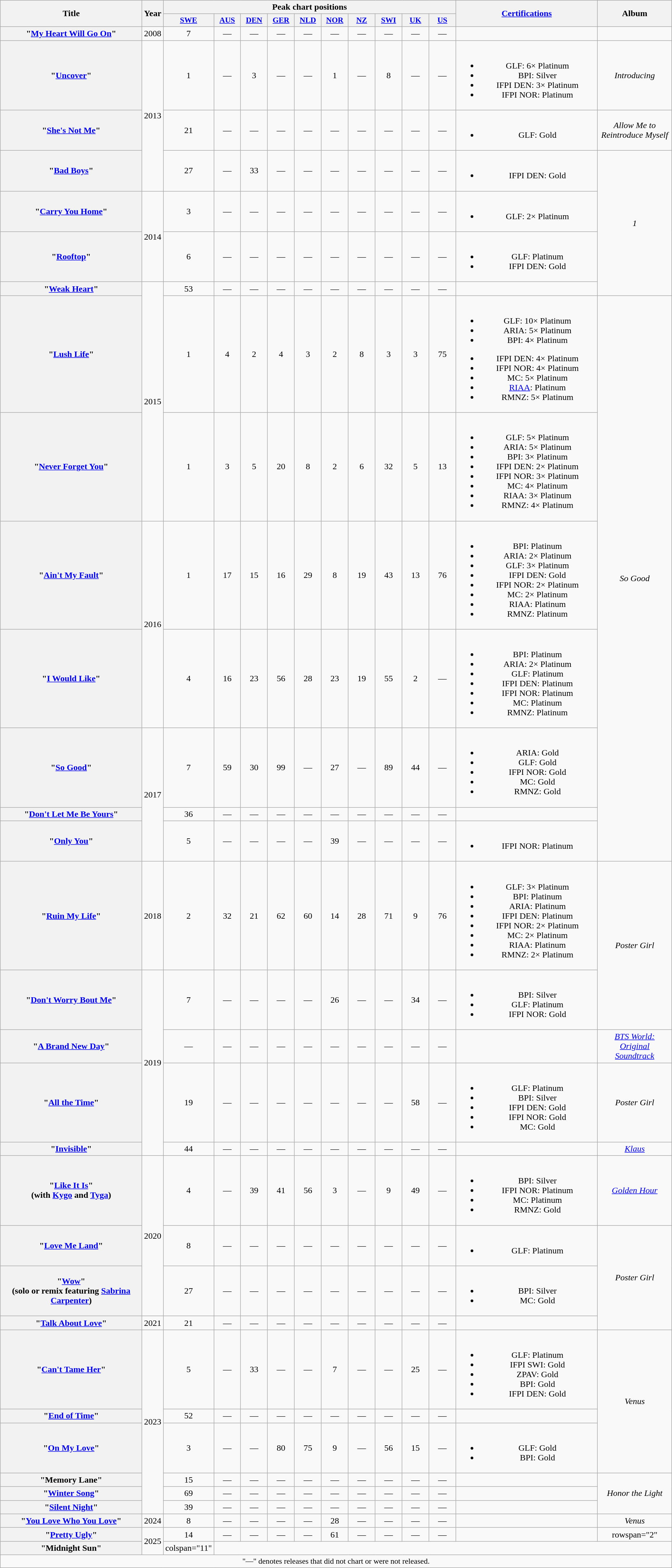<table class="wikitable plainrowheaders" style="text-align:center;">
<tr>
<th scope="col" rowspan="2" style="width:16em;">Title</th>
<th scope="col" rowspan="2" style="width:1em;">Year</th>
<th scope="col" colspan="10">Peak chart positions</th>
<th scope="col" rowspan="2"style="width:16em;"><a href='#'>Certifications</a></th>
<th scope="col" rowspan="2">Album</th>
</tr>
<tr>
<th scope="col" style="width:3em;font-size:90%;"><a href='#'>SWE</a><br></th>
<th scope="col" style="width:3em;font-size:90%;"><a href='#'>AUS</a><br></th>
<th scope="col" style="width:3em;font-size:90%;"><a href='#'>DEN</a><br></th>
<th scope="col" style="width:3em;font-size:90%;"><a href='#'>GER</a><br></th>
<th scope="col" style="width:3em;font-size:90%;"><a href='#'>NLD</a><br></th>
<th scope="col" style="width:3em;font-size:90%;"><a href='#'>NOR</a><br></th>
<th scope="col" style="width:3em;font-size:90%;"><a href='#'>NZ</a><br></th>
<th scope="col" style="width:3em;font-size:90%;"><a href='#'>SWI</a><br></th>
<th scope="col" style="width:3em;font-size:90%;"><a href='#'>UK</a><br></th>
<th scope="col" style="width:3em;font-size:90%;"><a href='#'>US</a><br></th>
</tr>
<tr>
<th scope="row">"<a href='#'>My Heart Will Go On</a>"</th>
<td>2008</td>
<td>7</td>
<td>—</td>
<td>—</td>
<td>—</td>
<td>—</td>
<td>—</td>
<td>—</td>
<td>—</td>
<td>—</td>
<td>—</td>
<td></td>
<td></td>
</tr>
<tr>
<th scope="row">"<a href='#'>Uncover</a>"</th>
<td rowspan="3">2013</td>
<td>1</td>
<td>—</td>
<td>3</td>
<td>—</td>
<td>—</td>
<td>1</td>
<td>—</td>
<td>8</td>
<td>—</td>
<td>—</td>
<td><br><ul><li>GLF: 6× Platinum</li><li>BPI: Silver</li><li>IFPI DEN: 3× Platinum</li><li>IFPI NOR: Platinum</li></ul></td>
<td><em>Introducing</em></td>
</tr>
<tr>
<th scope="row">"<a href='#'>She's Not Me</a>"</th>
<td>21</td>
<td>—</td>
<td>—</td>
<td>—</td>
<td>—</td>
<td>—</td>
<td>—</td>
<td>—</td>
<td>—</td>
<td>—</td>
<td><br><ul><li>GLF: Gold</li></ul></td>
<td><em>Allow Me to Reintroduce Myself</em></td>
</tr>
<tr>
<th scope="row">"<a href='#'>Bad Boys</a>"</th>
<td>27</td>
<td>—</td>
<td>33</td>
<td>—</td>
<td>—</td>
<td>—</td>
<td>—</td>
<td>—</td>
<td>—</td>
<td>—</td>
<td><br><ul><li>IFPI DEN: Gold</li></ul></td>
<td rowspan="4"><em>1</em></td>
</tr>
<tr>
<th scope="row">"<a href='#'>Carry You Home</a>"</th>
<td rowspan="2">2014</td>
<td>3</td>
<td>—</td>
<td>—</td>
<td>—</td>
<td>—</td>
<td>—</td>
<td>—</td>
<td>—</td>
<td>—</td>
<td>—</td>
<td><br><ul><li>GLF: 2× Platinum</li></ul></td>
</tr>
<tr>
<th scope="row">"<a href='#'>Rooftop</a>"</th>
<td>6</td>
<td>—</td>
<td>—</td>
<td>—</td>
<td>—</td>
<td>—</td>
<td>—</td>
<td>—</td>
<td>—</td>
<td>—</td>
<td><br><ul><li>GLF: Platinum</li><li>IFPI DEN: Gold</li></ul></td>
</tr>
<tr>
<th scope="row">"<a href='#'>Weak Heart</a>"</th>
<td rowspan="3">2015</td>
<td>53</td>
<td>—</td>
<td>—</td>
<td>—</td>
<td>—</td>
<td>—</td>
<td>—</td>
<td>—</td>
<td>—</td>
<td>—</td>
<td></td>
</tr>
<tr>
<th scope="row">"<a href='#'>Lush Life</a>"</th>
<td>1</td>
<td>4</td>
<td>2</td>
<td>4</td>
<td>3</td>
<td>2</td>
<td>8</td>
<td>3</td>
<td>3</td>
<td>75</td>
<td><br><ul><li>GLF: 10× Platinum</li><li>ARIA: 5× Platinum</li><li>BPI: 4× Platinum</li></ul><ul><li>IFPI DEN: 4× Platinum</li><li>IFPI NOR: 4× Platinum</li><li>MC: 5× Platinum</li><li><a href='#'>RIAA</a>: Platinum</li><li>RMNZ: 5× Platinum</li></ul></td>
<td rowspan="7"><em>So Good</em></td>
</tr>
<tr>
<th scope="row">"<a href='#'>Never Forget You</a>" <br></th>
<td>1</td>
<td>3</td>
<td>5</td>
<td>20</td>
<td>8</td>
<td>2</td>
<td>6</td>
<td>32</td>
<td>5</td>
<td>13</td>
<td><br><ul><li>GLF: 5× Platinum</li><li>ARIA: 5× Platinum</li><li>BPI: 3× Platinum</li><li>IFPI DEN: 2× Platinum</li><li>IFPI NOR: 3× Platinum</li><li>MC: 4× Platinum</li><li>RIAA: 3× Platinum</li><li>RMNZ: 4× Platinum</li></ul></td>
</tr>
<tr>
<th scope="row">"<a href='#'>Ain't My Fault</a>"</th>
<td rowspan="2">2016</td>
<td>1</td>
<td>17</td>
<td>15</td>
<td>16</td>
<td>29</td>
<td>8</td>
<td>19</td>
<td>43</td>
<td>13</td>
<td>76</td>
<td><br><ul><li>BPI: Platinum</li><li>ARIA: 2× Platinum</li><li>GLF: 3× Platinum</li><li>IFPI DEN: Gold</li><li>IFPI NOR: 2× Platinum</li><li>MC: 2× Platinum</li><li>RIAA: Platinum</li><li>RMNZ: Platinum</li></ul></td>
</tr>
<tr>
<th scope="row">"<a href='#'>I Would Like</a>"</th>
<td>4</td>
<td>16</td>
<td>23</td>
<td>56</td>
<td>28</td>
<td>23</td>
<td>19</td>
<td>55</td>
<td>2</td>
<td>—</td>
<td><br><ul><li>BPI: Platinum</li><li>ARIA: 2× Platinum</li><li>GLF: Platinum</li><li>IFPI DEN: Platinum</li><li>IFPI NOR: Platinum</li><li>MC: Platinum</li><li>RMNZ: Platinum</li></ul></td>
</tr>
<tr>
<th scope="row">"<a href='#'>So Good</a>"<br></th>
<td rowspan="3">2017</td>
<td>7</td>
<td>59</td>
<td>30</td>
<td>99</td>
<td>—</td>
<td>27</td>
<td>—</td>
<td>89</td>
<td>44</td>
<td>—</td>
<td><br><ul><li>ARIA: Gold</li><li>GLF: Gold</li><li>IFPI NOR: Gold</li><li>MC: Gold</li><li>RMNZ: Gold</li></ul></td>
</tr>
<tr>
<th scope="row">"<a href='#'>Don't Let Me Be Yours</a>"</th>
<td>36</td>
<td>—</td>
<td>—</td>
<td>—</td>
<td>—</td>
<td>—</td>
<td>—</td>
<td>—</td>
<td>—</td>
<td>—</td>
<td></td>
</tr>
<tr>
<th scope="row">"<a href='#'>Only You</a>"</th>
<td>5</td>
<td>—</td>
<td>—</td>
<td>—</td>
<td>—</td>
<td>39</td>
<td>—</td>
<td>—</td>
<td>—</td>
<td>—</td>
<td><br><ul><li>IFPI NOR: Platinum</li></ul></td>
</tr>
<tr>
<th scope="row">"<a href='#'>Ruin My Life</a>"</th>
<td>2018</td>
<td>2</td>
<td>32</td>
<td>21</td>
<td>62</td>
<td>60</td>
<td>14</td>
<td>28</td>
<td>71</td>
<td>9</td>
<td>76</td>
<td><br><ul><li>GLF: 3× Platinum</li><li>BPI: Platinum</li><li>ARIA: Platinum</li><li>IFPI DEN: Platinum</li><li>IFPI NOR: 2× Platinum</li><li>MC: 2× Platinum</li><li>RIAA: Platinum</li><li>RMNZ: 2× Platinum</li></ul></td>
<td rowspan="2"><em>Poster Girl</em></td>
</tr>
<tr>
<th scope="row">"<a href='#'>Don't Worry Bout Me</a>"</th>
<td rowspan="4">2019</td>
<td>7</td>
<td>—</td>
<td>—</td>
<td>—</td>
<td>—</td>
<td>26</td>
<td>—</td>
<td>—</td>
<td>34</td>
<td>—</td>
<td><br><ul><li>BPI: Silver</li><li>GLF: Platinum</li><li>IFPI NOR: Gold</li></ul></td>
</tr>
<tr>
<th scope="row">"<a href='#'>A Brand New Day</a>"<br></th>
<td>—</td>
<td>—</td>
<td>—</td>
<td>—</td>
<td>—</td>
<td>—</td>
<td>—</td>
<td>—</td>
<td>—</td>
<td>—</td>
<td></td>
<td><em><a href='#'>BTS World: Original Soundtrack</a></em></td>
</tr>
<tr>
<th scope="row">"<a href='#'>All the Time</a>"</th>
<td>19</td>
<td>—</td>
<td>—</td>
<td>—</td>
<td>—</td>
<td>—</td>
<td>—</td>
<td>—</td>
<td>58</td>
<td>—</td>
<td><br><ul><li>GLF: Platinum</li><li>BPI: Silver</li><li>IFPI DEN: Gold</li><li>IFPI NOR: Gold</li><li>MC: Gold</li></ul></td>
<td><em>Poster Girl</em></td>
</tr>
<tr>
<th scope="row">"<a href='#'>Invisible</a>"</th>
<td>44</td>
<td>—</td>
<td>—</td>
<td>—</td>
<td>—</td>
<td>—</td>
<td>—</td>
<td>—</td>
<td>—</td>
<td>—</td>
<td></td>
<td><em><a href='#'>Klaus</a></em></td>
</tr>
<tr>
<th scope="row">"<a href='#'>Like It Is</a>"<br><span>(with <a href='#'>Kygo</a> and <a href='#'>Tyga</a>)</span></th>
<td rowspan="3">2020</td>
<td>4</td>
<td>—</td>
<td>39</td>
<td>41</td>
<td>56</td>
<td>3</td>
<td>—</td>
<td>9</td>
<td>49</td>
<td>—</td>
<td><br><ul><li>BPI: Silver</li><li>IFPI NOR: Platinum</li><li>MC: Platinum</li><li>RMNZ: Gold</li></ul></td>
<td><em><a href='#'>Golden Hour</a></em></td>
</tr>
<tr>
<th scope="row">"<a href='#'>Love Me Land</a>"</th>
<td>8</td>
<td>—</td>
<td>—</td>
<td>—</td>
<td>—</td>
<td>—</td>
<td>—</td>
<td>—</td>
<td>—</td>
<td>—</td>
<td><br><ul><li>GLF: Platinum</li></ul></td>
<td rowspan="3"><em>Poster Girl</em></td>
</tr>
<tr>
<th scope="row">"<a href='#'>Wow</a>"<br><span>(solo or remix featuring <a href='#'>Sabrina Carpenter</a>)</span></th>
<td>27</td>
<td>—</td>
<td>—</td>
<td>—</td>
<td>—</td>
<td>—</td>
<td>—</td>
<td>—</td>
<td>—</td>
<td>—</td>
<td><br><ul><li>BPI: Silver</li><li>MC: Gold</li></ul></td>
</tr>
<tr>
<th scope="row">"<a href='#'>Talk About Love</a>"<br></th>
<td>2021</td>
<td>21</td>
<td>—</td>
<td>—</td>
<td>—</td>
<td>—</td>
<td>—</td>
<td>—</td>
<td>—</td>
<td>—</td>
<td>—</td>
<td></td>
</tr>
<tr>
<th scope="row">"<a href='#'>Can't Tame Her</a>"</th>
<td rowspan="6">2023</td>
<td>5</td>
<td>—</td>
<td>33</td>
<td>—</td>
<td>—</td>
<td>7</td>
<td>—</td>
<td>—</td>
<td>25</td>
<td>—</td>
<td><br><ul><li>GLF: Platinum</li><li>IFPI SWI: Gold</li><li>ZPAV: Gold</li><li>BPI: Gold</li><li>IFPI DEN: Gold</li></ul></td>
<td rowspan="3"><em>Venus</em></td>
</tr>
<tr>
<th scope="row">"<a href='#'>End of Time</a>"</th>
<td>52</td>
<td>—</td>
<td>—</td>
<td>—</td>
<td>—</td>
<td>—</td>
<td>—</td>
<td>—</td>
<td>—</td>
<td>—</td>
<td></td>
</tr>
<tr>
<th scope="row">"<a href='#'>On My Love</a>"<br></th>
<td>3</td>
<td>—</td>
<td>—</td>
<td>80</td>
<td>75</td>
<td>9</td>
<td>—</td>
<td>56</td>
<td>15</td>
<td>—</td>
<td><br><ul><li>GLF: Gold</li><li>BPI: Gold</li></ul></td>
</tr>
<tr>
<th scope="row">"Memory Lane"</th>
<td>15</td>
<td>—</td>
<td>—</td>
<td>—</td>
<td>—</td>
<td>—</td>
<td>—</td>
<td>—</td>
<td>—</td>
<td>—</td>
<td></td>
<td rowspan="3"><em>Honor the Light</em></td>
</tr>
<tr>
<th scope="row">"<a href='#'>Winter Song</a>"</th>
<td>69</td>
<td>—</td>
<td>—</td>
<td>—</td>
<td>—</td>
<td>—</td>
<td>—</td>
<td>—</td>
<td>—</td>
<td>—</td>
<td></td>
</tr>
<tr>
<th scope="row">"<a href='#'>Silent Night</a>"</th>
<td>39</td>
<td>—</td>
<td>—</td>
<td>—</td>
<td>—</td>
<td>—</td>
<td>—</td>
<td>—</td>
<td>—</td>
<td>—</td>
<td></td>
</tr>
<tr>
<th scope="row">"<a href='#'>You Love Who You Love</a>"</th>
<td>2024</td>
<td>8</td>
<td>—</td>
<td>—</td>
<td>—</td>
<td>—</td>
<td>28</td>
<td>—</td>
<td>—</td>
<td>—</td>
<td>—</td>
<td></td>
<td><em>Venus</em></td>
</tr>
<tr>
<th scope="row">"<a href='#'>Pretty Ugly</a>"</th>
<td rowspan="2">2025</td>
<td>14<br></td>
<td>—</td>
<td>—</td>
<td>—</td>
<td>—</td>
<td>61<br></td>
<td>—</td>
<td>—</td>
<td>—</td>
<td>—</td>
<td></td>
<td>rowspan="2" </td>
</tr>
<tr>
<th scope="row">"Midnight Sun"</th>
<td>colspan="11" </td>
</tr>
<tr>
<td colspan="14" style="font-size:90%;">"—" denotes releases that did not chart or were not released.</td>
</tr>
</table>
